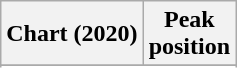<table class="wikitable sortable plainrowheaders" style="text-align:center">
<tr>
<th scope="col">Chart (2020)</th>
<th scope="col">Peak<br> position</th>
</tr>
<tr>
</tr>
<tr>
</tr>
</table>
